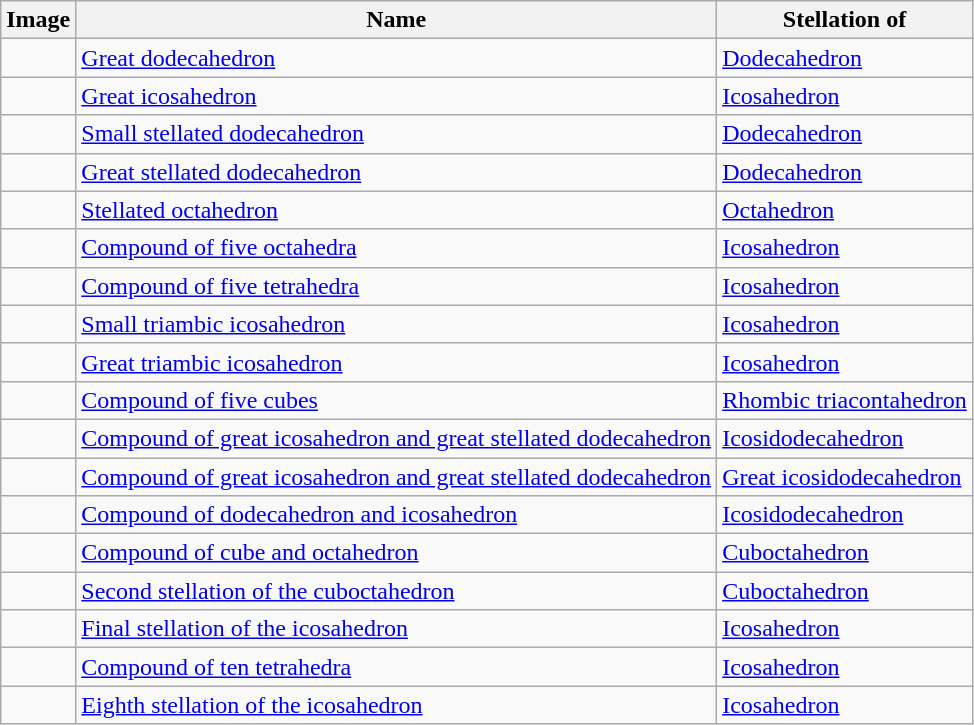<table class="wikitable sortable">
<tr>
<th>Image</th>
<th>Name</th>
<th>Stellation of</th>
</tr>
<tr>
<td></td>
<td><a href='#'>Great dodecahedron</a></td>
<td><a href='#'>Dodecahedron</a></td>
</tr>
<tr>
<td></td>
<td><a href='#'>Great icosahedron</a></td>
<td><a href='#'>Icosahedron</a></td>
</tr>
<tr>
<td></td>
<td><a href='#'>Small stellated dodecahedron</a></td>
<td><a href='#'>Dodecahedron</a></td>
</tr>
<tr>
<td></td>
<td><a href='#'>Great stellated dodecahedron</a></td>
<td><a href='#'>Dodecahedron</a></td>
</tr>
<tr>
<td></td>
<td><a href='#'>Stellated octahedron</a></td>
<td><a href='#'>Octahedron</a></td>
</tr>
<tr>
<td></td>
<td><a href='#'>Compound of five octahedra</a></td>
<td><a href='#'>Icosahedron</a></td>
</tr>
<tr>
<td></td>
<td><a href='#'>Compound of five tetrahedra</a></td>
<td><a href='#'>Icosahedron</a></td>
</tr>
<tr>
<td></td>
<td><a href='#'>Small triambic icosahedron</a></td>
<td><a href='#'>Icosahedron</a></td>
</tr>
<tr>
<td></td>
<td><a href='#'>Great triambic icosahedron</a></td>
<td><a href='#'>Icosahedron</a></td>
</tr>
<tr>
<td></td>
<td><a href='#'>Compound of five cubes</a></td>
<td><a href='#'>Rhombic triacontahedron</a></td>
</tr>
<tr>
<td></td>
<td><a href='#'>Compound of great icosahedron and great stellated dodecahedron</a></td>
<td><a href='#'>Icosidodecahedron</a></td>
</tr>
<tr>
<td></td>
<td><a href='#'>Compound of great icosahedron and great stellated dodecahedron</a></td>
<td><a href='#'>Great icosidodecahedron</a></td>
</tr>
<tr>
<td></td>
<td><a href='#'>Compound of dodecahedron and icosahedron</a></td>
<td><a href='#'>Icosidodecahedron</a></td>
</tr>
<tr>
<td></td>
<td><a href='#'>Compound of cube and octahedron</a></td>
<td><a href='#'>Cuboctahedron</a></td>
</tr>
<tr>
<td></td>
<td><a href='#'>Second stellation of the cuboctahedron</a></td>
<td><a href='#'>Cuboctahedron</a></td>
</tr>
<tr>
<td></td>
<td><a href='#'>Final stellation of the icosahedron</a></td>
<td><a href='#'>Icosahedron</a></td>
</tr>
<tr>
<td></td>
<td><a href='#'>Compound of ten tetrahedra</a></td>
<td><a href='#'>Icosahedron</a></td>
</tr>
<tr>
<td></td>
<td><a href='#'>Eighth stellation of the icosahedron</a></td>
<td><a href='#'>Icosahedron</a></td>
</tr>
</table>
